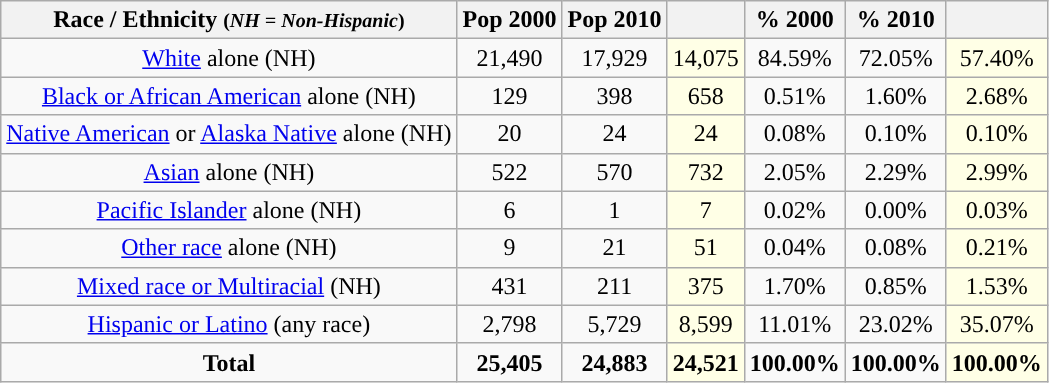<table class="wikitable" style="text-align:center;">
<tr>
<th>Race / Ethnicity <small>(<em>NH = Non-Hispanic</em>)</small></th>
<th>Pop 2000</th>
<th>Pop 2010</th>
<th></th>
<th>% 2000</th>
<th>% 2010</th>
<th></th>
</tr>
<tr>
<td><a href='#'>White</a> alone (NH)</td>
<td>21,490</td>
<td>17,929</td>
<td style='background: #ffffe6;'>14,075</td>
<td>84.59%</td>
<td>72.05%</td>
<td style='background: #ffffe6;'>57.40%</td>
</tr>
<tr>
<td><a href='#'>Black or African American</a> alone (NH)</td>
<td>129</td>
<td>398</td>
<td style='background: #ffffe6;'>658</td>
<td>0.51%</td>
<td>1.60%</td>
<td style='background: #ffffe6;'>2.68%</td>
</tr>
<tr>
<td><a href='#'>Native American</a> or <a href='#'>Alaska Native</a> alone (NH)</td>
<td>20</td>
<td>24</td>
<td style='background: #ffffe6;'>24</td>
<td>0.08%</td>
<td>0.10%</td>
<td style='background: #ffffe6;'>0.10%</td>
</tr>
<tr>
<td><a href='#'>Asian</a> alone (NH)</td>
<td>522</td>
<td>570</td>
<td style='background: #ffffe6;'>732</td>
<td>2.05%</td>
<td>2.29%</td>
<td style='background: #ffffe6;'>2.99%</td>
</tr>
<tr>
<td><a href='#'>Pacific Islander</a> alone (NH)</td>
<td>6</td>
<td>1</td>
<td style='background: #ffffe6;'>7</td>
<td>0.02%</td>
<td>0.00%</td>
<td style='background: #ffffe6;'>0.03%</td>
</tr>
<tr>
<td><a href='#'>Other race</a> alone (NH)</td>
<td>9</td>
<td>21</td>
<td style='background: #ffffe6;'>51</td>
<td>0.04%</td>
<td>0.08%</td>
<td style='background: #ffffe6;'>0.21%</td>
</tr>
<tr>
<td><a href='#'>Mixed race or Multiracial</a> (NH)</td>
<td>431</td>
<td>211</td>
<td style='background: #ffffe6;'>375</td>
<td>1.70%</td>
<td>0.85%</td>
<td style='background: #ffffe6;'>1.53%</td>
</tr>
<tr>
<td><a href='#'>Hispanic or Latino</a> (any race)</td>
<td>2,798</td>
<td>5,729</td>
<td style='background: #ffffe6;'>8,599</td>
<td>11.01%</td>
<td>23.02%</td>
<td style='background: #ffffe6;'>35.07%</td>
</tr>
<tr>
<td><strong>Total</strong></td>
<td><strong>25,405</strong></td>
<td><strong>24,883</strong></td>
<td style='background: #ffffe6;'><strong>24,521</strong></td>
<td><strong>100.00%</strong></td>
<td><strong>100.00%</strong></td>
<td style='background: #ffffe6;'><strong>100.00%</strong></td>
</tr>
</table>
